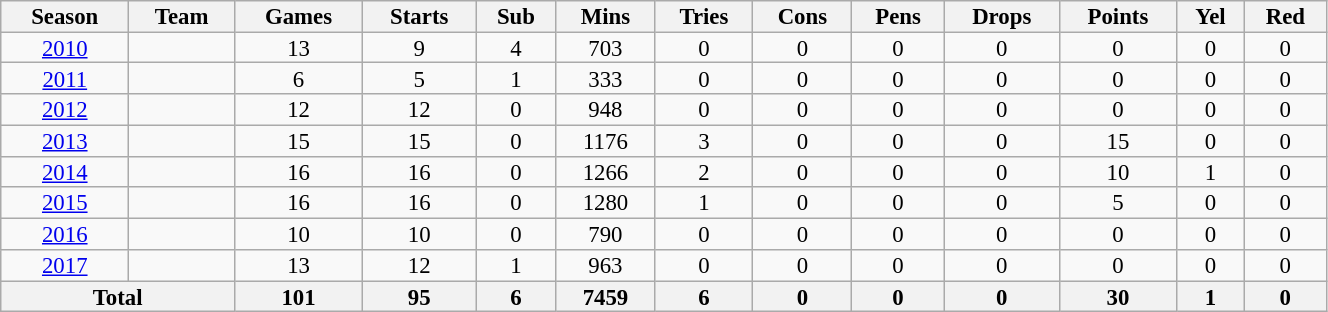<table class="wikitable" style="text-align:center; line-height:90%; font-size:95%; width:70%;">
<tr>
<th>Season</th>
<th>Team</th>
<th>Games</th>
<th>Starts</th>
<th>Sub</th>
<th>Mins</th>
<th>Tries</th>
<th>Cons</th>
<th>Pens</th>
<th>Drops</th>
<th>Points</th>
<th>Yel</th>
<th>Red</th>
</tr>
<tr>
<td><a href='#'>2010</a></td>
<td></td>
<td>13</td>
<td>9</td>
<td>4</td>
<td>703</td>
<td>0</td>
<td>0</td>
<td>0</td>
<td>0</td>
<td>0</td>
<td>0</td>
<td>0</td>
</tr>
<tr>
<td><a href='#'>2011</a></td>
<td></td>
<td>6</td>
<td>5</td>
<td>1</td>
<td>333</td>
<td>0</td>
<td>0</td>
<td>0</td>
<td>0</td>
<td>0</td>
<td>0</td>
<td>0</td>
</tr>
<tr>
<td><a href='#'>2012</a></td>
<td></td>
<td>12</td>
<td>12</td>
<td>0</td>
<td>948</td>
<td>0</td>
<td>0</td>
<td>0</td>
<td>0</td>
<td>0</td>
<td>0</td>
<td>0</td>
</tr>
<tr>
<td><a href='#'>2013</a></td>
<td></td>
<td>15</td>
<td>15</td>
<td>0</td>
<td>1176</td>
<td>3</td>
<td>0</td>
<td>0</td>
<td>0</td>
<td>15</td>
<td>0</td>
<td>0</td>
</tr>
<tr>
<td><a href='#'>2014</a></td>
<td></td>
<td>16</td>
<td>16</td>
<td>0</td>
<td>1266</td>
<td>2</td>
<td>0</td>
<td>0</td>
<td>0</td>
<td>10</td>
<td>1</td>
<td>0</td>
</tr>
<tr>
<td><a href='#'>2015</a></td>
<td></td>
<td>16</td>
<td>16</td>
<td>0</td>
<td>1280</td>
<td>1</td>
<td>0</td>
<td>0</td>
<td>0</td>
<td>5</td>
<td>0</td>
<td>0</td>
</tr>
<tr>
<td><a href='#'>2016</a></td>
<td></td>
<td>10</td>
<td>10</td>
<td>0</td>
<td>790</td>
<td>0</td>
<td>0</td>
<td>0</td>
<td>0</td>
<td>0</td>
<td>0</td>
<td>0</td>
</tr>
<tr>
<td><a href='#'>2017</a></td>
<td></td>
<td>13</td>
<td>12</td>
<td>1</td>
<td>963</td>
<td>0</td>
<td>0</td>
<td>0</td>
<td>0</td>
<td>0</td>
<td>0</td>
<td>0</td>
</tr>
<tr>
<th colspan="2">Total</th>
<th>101</th>
<th>95</th>
<th>6</th>
<th>7459</th>
<th>6</th>
<th>0</th>
<th>0</th>
<th>0</th>
<th>30</th>
<th>1</th>
<th>0</th>
</tr>
</table>
